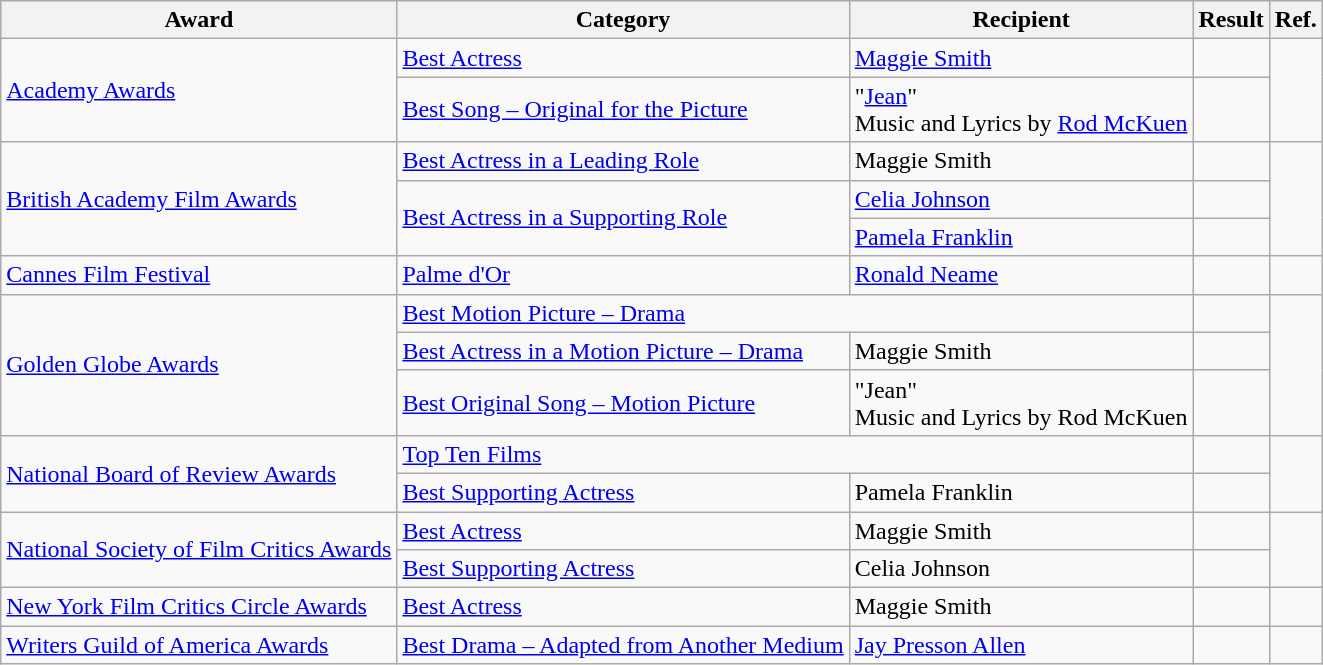<table class="wikitable">
<tr>
<th>Award</th>
<th>Category</th>
<th>Recipient</th>
<th>Result</th>
<th>Ref.</th>
</tr>
<tr>
<td rowspan="2"><a href='#'>Academy Awards</a></td>
<td><a href='#'>Best Actress</a></td>
<td><a href='#'>Maggie Smith</a></td>
<td></td>
<td rowspan="2" align="center"></td>
</tr>
<tr>
<td><a href='#'>Best Song – Original for the Picture</a></td>
<td>"<a href='#'>Jean</a>" <br> Music and Lyrics by <a href='#'>Rod McKuen</a></td>
<td></td>
</tr>
<tr>
<td rowspan="3"><a href='#'>British Academy Film Awards</a></td>
<td><a href='#'>Best Actress in a Leading Role</a></td>
<td>Maggie Smith</td>
<td></td>
<td rowspan="3" align="center"></td>
</tr>
<tr>
<td rowspan="2"><a href='#'>Best Actress in a Supporting Role</a></td>
<td><a href='#'>Celia Johnson</a></td>
<td></td>
</tr>
<tr>
<td><a href='#'>Pamela Franklin</a></td>
<td></td>
</tr>
<tr>
<td><a href='#'>Cannes Film Festival</a></td>
<td><a href='#'>Palme d'Or</a></td>
<td><a href='#'>Ronald Neame</a></td>
<td></td>
<td align="center"></td>
</tr>
<tr>
<td rowspan="3"><a href='#'>Golden Globe Awards</a></td>
<td colspan="2"><a href='#'>Best Motion Picture – Drama</a></td>
<td></td>
<td rowspan="3" align="center"></td>
</tr>
<tr>
<td><a href='#'>Best Actress in a Motion Picture – Drama</a></td>
<td>Maggie Smith</td>
<td></td>
</tr>
<tr>
<td><a href='#'>Best Original Song – Motion Picture</a></td>
<td>"Jean" <br> Music and Lyrics by Rod McKuen</td>
<td></td>
</tr>
<tr>
<td rowspan="2"><a href='#'>National Board of Review Awards</a></td>
<td colspan="2"><a href='#'>Top Ten Films</a></td>
<td></td>
<td rowspan="2" align="center"></td>
</tr>
<tr>
<td><a href='#'>Best Supporting Actress</a></td>
<td>Pamela Franklin</td>
<td></td>
</tr>
<tr>
<td Rowspan="2"><a href='#'>National Society of Film Critics Awards</a></td>
<td><a href='#'>Best Actress</a></td>
<td>Maggie Smith</td>
<td></td>
<td rowspan="2" align="center"></td>
</tr>
<tr>
<td><a href='#'>Best Supporting Actress</a></td>
<td>Celia Johnson</td>
<td></td>
</tr>
<tr>
<td><a href='#'>New York Film Critics Circle Awards</a></td>
<td><a href='#'>Best Actress</a></td>
<td>Maggie Smith</td>
<td></td>
<td align="center"></td>
</tr>
<tr>
<td><a href='#'>Writers Guild of America Awards</a></td>
<td><a href='#'>Best Drama – Adapted from Another Medium</a></td>
<td><a href='#'>Jay Presson Allen</a></td>
<td></td>
<td align="center"></td>
</tr>
</table>
